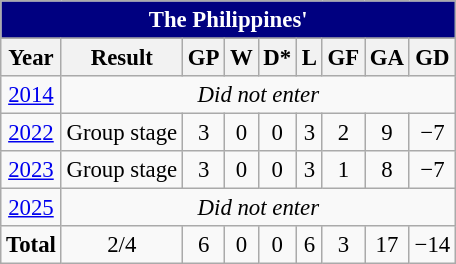<table class="wikitable" style="text-align: center; font-size:95%;">
<tr>
<th colspan="9" style="background:#000080; color: #FFFFFF;">The Philippines' <a href='#'></a></th>
</tr>
<tr>
</tr>
<tr>
<th>Year</th>
<th>Result</th>
<th>GP</th>
<th>W</th>
<th>D*</th>
<th>L</th>
<th>GF</th>
<th>GA</th>
<th>GD</th>
</tr>
<tr>
<td> <a href='#'>2014</a></td>
<td colspan=8><em>Did not enter</em></td>
</tr>
<tr>
<td> <a href='#'>2022</a></td>
<td>Group stage</td>
<td>3</td>
<td>0</td>
<td>0</td>
<td>3</td>
<td>2</td>
<td>9</td>
<td>−7</td>
</tr>
<tr>
<td> <a href='#'>2023</a></td>
<td>Group stage</td>
<td>3</td>
<td>0</td>
<td>0</td>
<td>3</td>
<td>1</td>
<td>8</td>
<td>−7</td>
</tr>
<tr>
<td> <a href='#'>2025</a></td>
<td colspan=8><em>Did not enter</em></td>
</tr>
<tr>
<td><strong>Total</strong></td>
<td>2/4</td>
<td>6</td>
<td>0</td>
<td>0</td>
<td>6</td>
<td>3</td>
<td>17</td>
<td>−14</td>
</tr>
</table>
